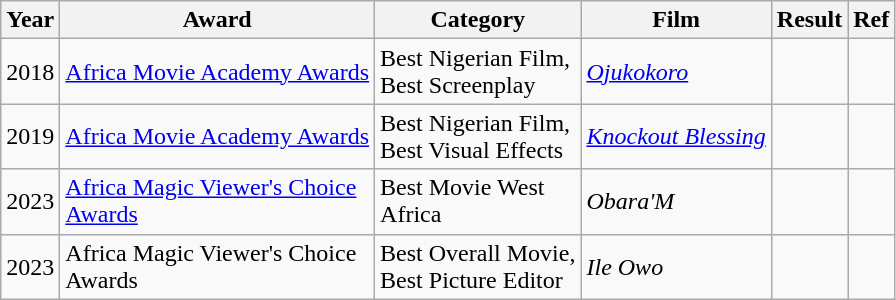<table class="wikitable">
<tr>
<th>Year</th>
<th>Award</th>
<th>Category</th>
<th>Film</th>
<th>Result</th>
<th>Ref</th>
</tr>
<tr>
<td>2018</td>
<td><a href='#'>Africa Movie Academy Awards</a></td>
<td>Best Nigerian Film,<br>Best Screenplay</td>
<td><em><a href='#'>Ojukokoro</a></em></td>
<td></td>
<td></td>
</tr>
<tr>
<td>2019</td>
<td><a href='#'>Africa Movie Academy Awards</a></td>
<td>Best Nigerian Film,<br>Best Visual Effects</td>
<td><em><a href='#'>Knockout Blessing</a></em></td>
<td></td>
<td></td>
</tr>
<tr>
<td>2023</td>
<td><a href='#'>Africa Magic Viewer's Choice</a><br><a href='#'>Awards</a></td>
<td>Best Movie West<br>Africa</td>
<td><em>Obara'M</em></td>
<td></td>
<td></td>
</tr>
<tr>
<td>2023</td>
<td>Africa Magic Viewer's Choice<br>Awards</td>
<td>Best Overall Movie,<br>Best Picture Editor</td>
<td><em>Ile Owo</em></td>
<td></td>
<td></td>
</tr>
</table>
